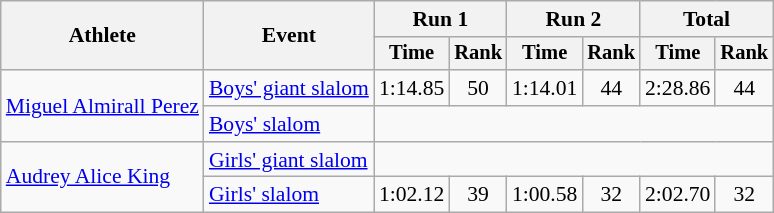<table class="wikitable" style="font-size:90%">
<tr>
<th rowspan=2>Athlete</th>
<th rowspan=2>Event</th>
<th colspan=2>Run 1</th>
<th colspan=2>Run 2</th>
<th colspan=2>Total</th>
</tr>
<tr style="font-size:95%">
<th>Time</th>
<th>Rank</th>
<th>Time</th>
<th>Rank</th>
<th>Time</th>
<th>Rank</th>
</tr>
<tr align=center>
<td align="left" rowspan="2"><a href='#'>Miguel Almirall Perez</a></td>
<td align="left"><a href='#'>Boys' giant slalom</a></td>
<td>1:14.85</td>
<td>50</td>
<td>1:14.01</td>
<td>44</td>
<td>2:28.86</td>
<td>44</td>
</tr>
<tr align=center>
<td align="left"><a href='#'>Boys' slalom</a></td>
<td colspan=6></td>
</tr>
<tr align=center>
<td align="left" rowspan="2"><a href='#'>Audrey Alice King</a></td>
<td align="left"><a href='#'>Girls' giant slalom</a></td>
<td colspan=6></td>
</tr>
<tr align=center>
<td align="left"><a href='#'>Girls' slalom</a></td>
<td>1:02.12</td>
<td>39</td>
<td>1:00.58</td>
<td>32</td>
<td>2:02.70</td>
<td>32</td>
</tr>
</table>
